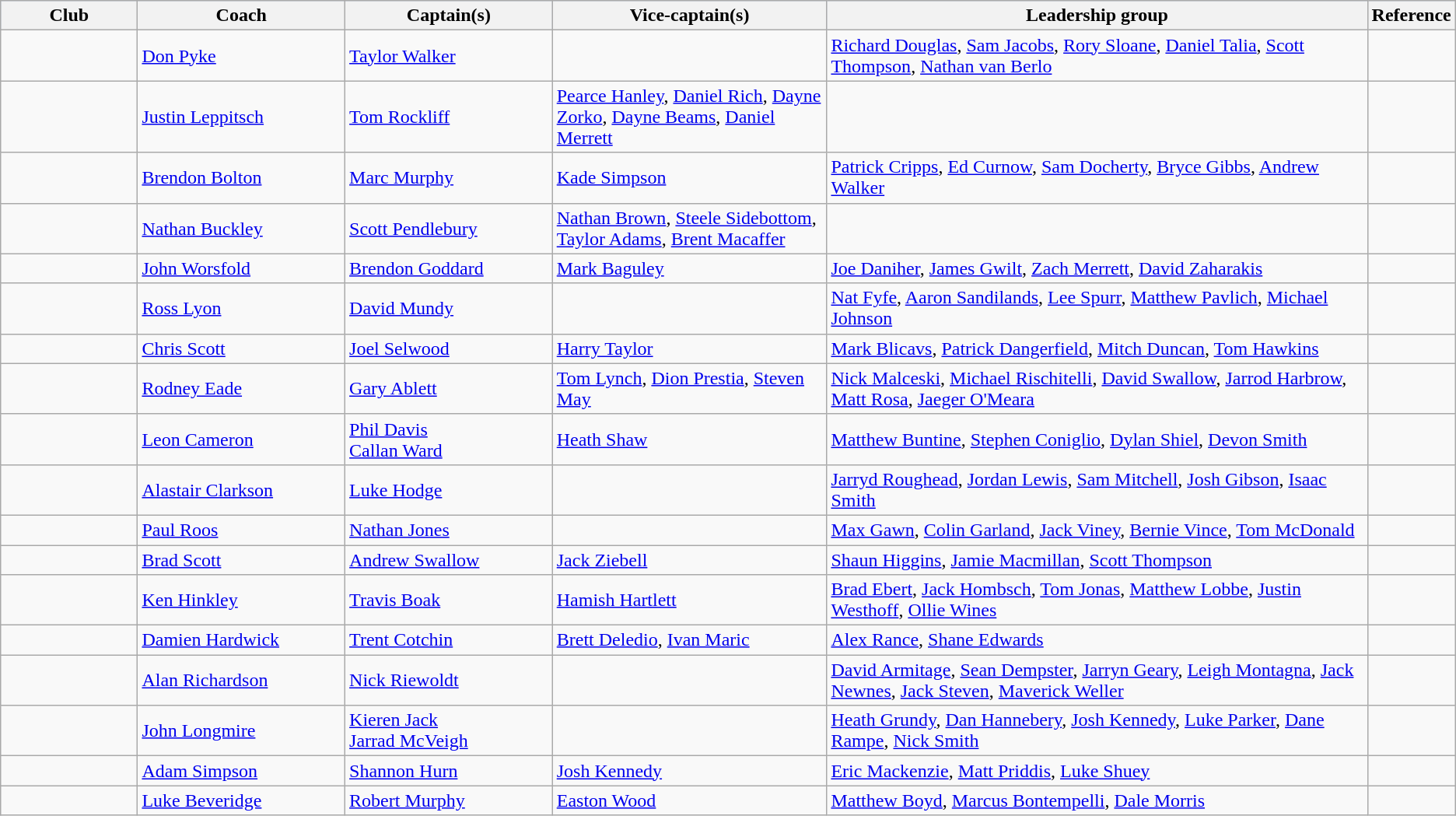<table class="wikitable"  style="font-size:100%;">
<tr style="background:#C1D8FF;">
<th width=10%>Club</th>
<th width=15%>Coach</th>
<th width=15%>Captain(s)</th>
<th width=20%>Vice-captain(s)</th>
<th width=40%>Leadership group</th>
<th>Reference</th>
</tr>
<tr>
<td></td>
<td><a href='#'>Don Pyke</a></td>
<td><a href='#'>Taylor Walker</a></td>
<td></td>
<td><a href='#'>Richard Douglas</a>, <a href='#'>Sam Jacobs</a>, <a href='#'>Rory Sloane</a>, <a href='#'>Daniel Talia</a>, <a href='#'>Scott Thompson</a>, <a href='#'>Nathan van Berlo</a></td>
<td></td>
</tr>
<tr>
<td></td>
<td><a href='#'>Justin Leppitsch</a></td>
<td><a href='#'>Tom Rockliff</a></td>
<td><a href='#'>Pearce Hanley</a>, <a href='#'>Daniel Rich</a>, <a href='#'>Dayne Zorko</a>, <a href='#'>Dayne Beams</a>, <a href='#'>Daniel Merrett</a></td>
<td></td>
<td></td>
</tr>
<tr>
<td></td>
<td><a href='#'>Brendon Bolton</a></td>
<td><a href='#'>Marc Murphy</a></td>
<td><a href='#'>Kade Simpson</a></td>
<td><a href='#'>Patrick Cripps</a>, <a href='#'>Ed Curnow</a>, <a href='#'>Sam Docherty</a>, <a href='#'>Bryce Gibbs</a>, <a href='#'>Andrew Walker</a></td>
<td></td>
</tr>
<tr>
<td></td>
<td><a href='#'>Nathan Buckley</a></td>
<td><a href='#'>Scott Pendlebury</a></td>
<td><a href='#'>Nathan Brown</a>, <a href='#'>Steele Sidebottom</a>, <a href='#'>Taylor Adams</a>, <a href='#'>Brent Macaffer</a></td>
<td></td>
<td></td>
</tr>
<tr>
<td></td>
<td><a href='#'>John Worsfold</a></td>
<td><a href='#'>Brendon Goddard</a></td>
<td><a href='#'>Mark Baguley</a></td>
<td><a href='#'>Joe Daniher</a>, <a href='#'>James Gwilt</a>, <a href='#'>Zach Merrett</a>, <a href='#'>David Zaharakis</a></td>
<td></td>
</tr>
<tr>
<td></td>
<td><a href='#'>Ross Lyon</a></td>
<td><a href='#'>David Mundy</a></td>
<td></td>
<td><a href='#'>Nat Fyfe</a>, <a href='#'>Aaron Sandilands</a>, <a href='#'>Lee Spurr</a>, <a href='#'>Matthew Pavlich</a>, <a href='#'>Michael Johnson</a></td>
<td></td>
</tr>
<tr>
<td></td>
<td><a href='#'>Chris Scott</a></td>
<td><a href='#'>Joel Selwood</a></td>
<td><a href='#'>Harry Taylor</a></td>
<td><a href='#'>Mark Blicavs</a>, <a href='#'>Patrick Dangerfield</a>, <a href='#'>Mitch Duncan</a>, <a href='#'>Tom Hawkins</a></td>
<td></td>
</tr>
<tr>
<td></td>
<td><a href='#'>Rodney Eade</a></td>
<td><a href='#'>Gary Ablett</a></td>
<td><a href='#'>Tom Lynch</a>, <a href='#'>Dion Prestia</a>, <a href='#'>Steven May</a></td>
<td><a href='#'>Nick Malceski</a>, <a href='#'>Michael Rischitelli</a>, <a href='#'>David Swallow</a>, <a href='#'>Jarrod Harbrow</a>, <a href='#'>Matt Rosa</a>, <a href='#'>Jaeger O'Meara</a></td>
<td></td>
</tr>
<tr>
<td></td>
<td><a href='#'>Leon Cameron</a></td>
<td><a href='#'>Phil Davis</a><br> <a href='#'>Callan Ward</a></td>
<td><a href='#'>Heath Shaw</a></td>
<td><a href='#'>Matthew Buntine</a>, <a href='#'>Stephen Coniglio</a>, <a href='#'>Dylan Shiel</a>, <a href='#'>Devon Smith</a></td>
<td></td>
</tr>
<tr>
<td></td>
<td><a href='#'>Alastair Clarkson</a></td>
<td><a href='#'>Luke Hodge</a></td>
<td></td>
<td><a href='#'>Jarryd Roughead</a>, <a href='#'>Jordan Lewis</a>, <a href='#'>Sam Mitchell</a>, <a href='#'>Josh Gibson</a>, <a href='#'>Isaac Smith</a></td>
<td></td>
</tr>
<tr>
<td></td>
<td><a href='#'>Paul Roos</a></td>
<td><a href='#'>Nathan Jones</a></td>
<td></td>
<td><a href='#'>Max Gawn</a>, <a href='#'>Colin Garland</a>, <a href='#'>Jack Viney</a>, <a href='#'>Bernie Vince</a>, <a href='#'>Tom McDonald</a></td>
<td></td>
</tr>
<tr>
<td></td>
<td><a href='#'>Brad Scott</a></td>
<td><a href='#'>Andrew Swallow</a></td>
<td><a href='#'>Jack Ziebell</a></td>
<td><a href='#'>Shaun Higgins</a>, <a href='#'>Jamie Macmillan</a>, <a href='#'>Scott Thompson</a></td>
<td></td>
</tr>
<tr>
<td></td>
<td><a href='#'>Ken Hinkley</a></td>
<td><a href='#'>Travis Boak</a></td>
<td><a href='#'>Hamish Hartlett</a></td>
<td><a href='#'>Brad Ebert</a>, <a href='#'>Jack Hombsch</a>, <a href='#'>Tom Jonas</a>, <a href='#'>Matthew Lobbe</a>, <a href='#'>Justin Westhoff</a>, <a href='#'>Ollie Wines</a></td>
<td></td>
</tr>
<tr>
<td></td>
<td><a href='#'>Damien Hardwick</a></td>
<td><a href='#'>Trent Cotchin</a></td>
<td><a href='#'>Brett Deledio</a>, <a href='#'>Ivan Maric</a></td>
<td><a href='#'>Alex Rance</a>, <a href='#'>Shane Edwards</a></td>
<td></td>
</tr>
<tr>
<td></td>
<td><a href='#'>Alan Richardson</a></td>
<td><a href='#'>Nick Riewoldt</a></td>
<td></td>
<td><a href='#'>David Armitage</a>, <a href='#'>Sean Dempster</a>, <a href='#'>Jarryn Geary</a>, <a href='#'>Leigh Montagna</a>, <a href='#'>Jack Newnes</a>, <a href='#'>Jack Steven</a>, <a href='#'>Maverick Weller</a></td>
<td></td>
</tr>
<tr>
<td></td>
<td><a href='#'>John Longmire</a></td>
<td><a href='#'>Kieren Jack</a><br> <a href='#'>Jarrad McVeigh</a></td>
<td></td>
<td><a href='#'>Heath Grundy</a>, <a href='#'>Dan Hannebery</a>, <a href='#'>Josh Kennedy</a>, <a href='#'>Luke Parker</a>, <a href='#'>Dane Rampe</a>, <a href='#'>Nick Smith</a></td>
<td></td>
</tr>
<tr>
<td></td>
<td><a href='#'>Adam Simpson</a></td>
<td><a href='#'>Shannon Hurn</a></td>
<td><a href='#'>Josh Kennedy</a></td>
<td><a href='#'>Eric Mackenzie</a>, <a href='#'>Matt Priddis</a>, <a href='#'>Luke Shuey</a></td>
<td></td>
</tr>
<tr>
<td></td>
<td><a href='#'>Luke Beveridge</a></td>
<td><a href='#'>Robert Murphy</a></td>
<td><a href='#'>Easton Wood</a></td>
<td><a href='#'>Matthew Boyd</a>, <a href='#'>Marcus Bontempelli</a>, <a href='#'>Dale Morris</a></td>
<td></td>
</tr>
</table>
